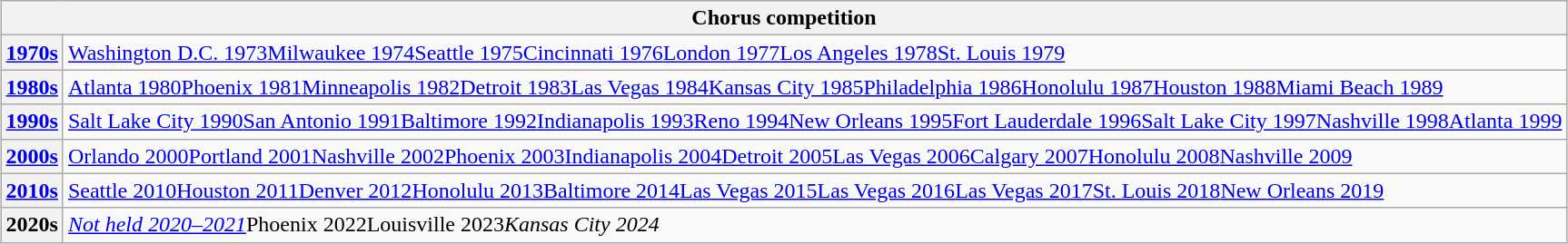<table class="wikitable" style="margin: 1em auto 1em auto;">
<tr>
<th colspan="2" scope="col" style="text-align:center;">Chorus competition</th>
</tr>
<tr>
<th scope="row"><a href='#'>1970s</a></th>
<td><a href='#'>Washington D.C. 1973</a><a href='#'>Milwaukee 1974</a><a href='#'>Seattle 1975</a><a href='#'>Cincinnati 1976</a><a href='#'>London 1977</a><a href='#'>Los Angeles 1978</a><a href='#'>St. Louis 1979</a></td>
</tr>
<tr>
<th scope="row"><a href='#'>1980s</a></th>
<td><a href='#'>Atlanta 1980</a><a href='#'>Phoenix 1981</a><a href='#'>Minneapolis 1982</a><a href='#'>Detroit 1983</a><a href='#'>Las Vegas 1984</a><a href='#'>Kansas City 1985</a><a href='#'>Philadelphia 1986</a><a href='#'>Honolulu 1987</a><a href='#'>Houston 1988</a><a href='#'>Miami Beach 1989</a></td>
</tr>
<tr>
<th scope="row"><a href='#'>1990s</a></th>
<td><a href='#'>Salt Lake City 1990</a><a href='#'>San Antonio 1991</a><a href='#'>Baltimore 1992</a><a href='#'>Indianapolis 1993</a><a href='#'>Reno 1994</a><a href='#'>New Orleans 1995</a><a href='#'>Fort Lauderdale 1996</a><a href='#'>Salt Lake City 1997</a><a href='#'>Nashville 1998</a><a href='#'>Atlanta 1999</a></td>
</tr>
<tr>
<th scope="row"><a href='#'>2000s</a></th>
<td><a href='#'>Orlando 2000</a><a href='#'>Portland 2001</a><a href='#'>Nashville 2002</a><a href='#'>Phoenix 2003</a><a href='#'>Indianapolis 2004</a><a href='#'>Detroit 2005</a><a href='#'>Las Vegas 2006</a><a href='#'>Calgary 2007</a><a href='#'>Honolulu 2008</a><a href='#'>Nashville 2009</a></td>
</tr>
<tr>
<th scope="row"><a href='#'>2010s</a></th>
<td><a href='#'>Seattle 2010</a><a href='#'>Houston 2011</a><a href='#'>Denver 2012</a><a href='#'>Honolulu 2013</a><a href='#'>Baltimore 2014</a><a href='#'>Las Vegas 2015</a><a href='#'>Las Vegas 2016</a><a href='#'>Las Vegas 2017</a><a href='#'>St. Louis 2018</a><a href='#'>New Orleans 2019</a></td>
</tr>
<tr>
<th>2020s</th>
<td><em><a href='#'>Not held 2020–2021</a></em>Phoenix 2022Louisville 2023<em>Kansas City 2024</em></td>
</tr>
</table>
